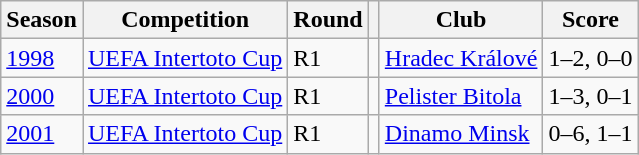<table class="wikitable">
<tr>
<th>Season</th>
<th>Competition</th>
<th>Round</th>
<th></th>
<th>Club</th>
<th>Score</th>
</tr>
<tr>
<td><a href='#'>1998</a></td>
<td><a href='#'>UEFA Intertoto Cup</a></td>
<td>R1</td>
<td></td>
<td><a href='#'>Hradec Králové</a></td>
<td>1–2, 0–0</td>
</tr>
<tr>
<td><a href='#'>2000</a></td>
<td><a href='#'>UEFA Intertoto Cup</a></td>
<td>R1</td>
<td></td>
<td><a href='#'>Pelister Bitola</a></td>
<td>1–3, 0–1</td>
</tr>
<tr>
<td><a href='#'>2001</a></td>
<td><a href='#'>UEFA Intertoto Cup</a></td>
<td>R1</td>
<td></td>
<td><a href='#'>Dinamo Minsk</a></td>
<td>0–6, 1–1</td>
</tr>
</table>
